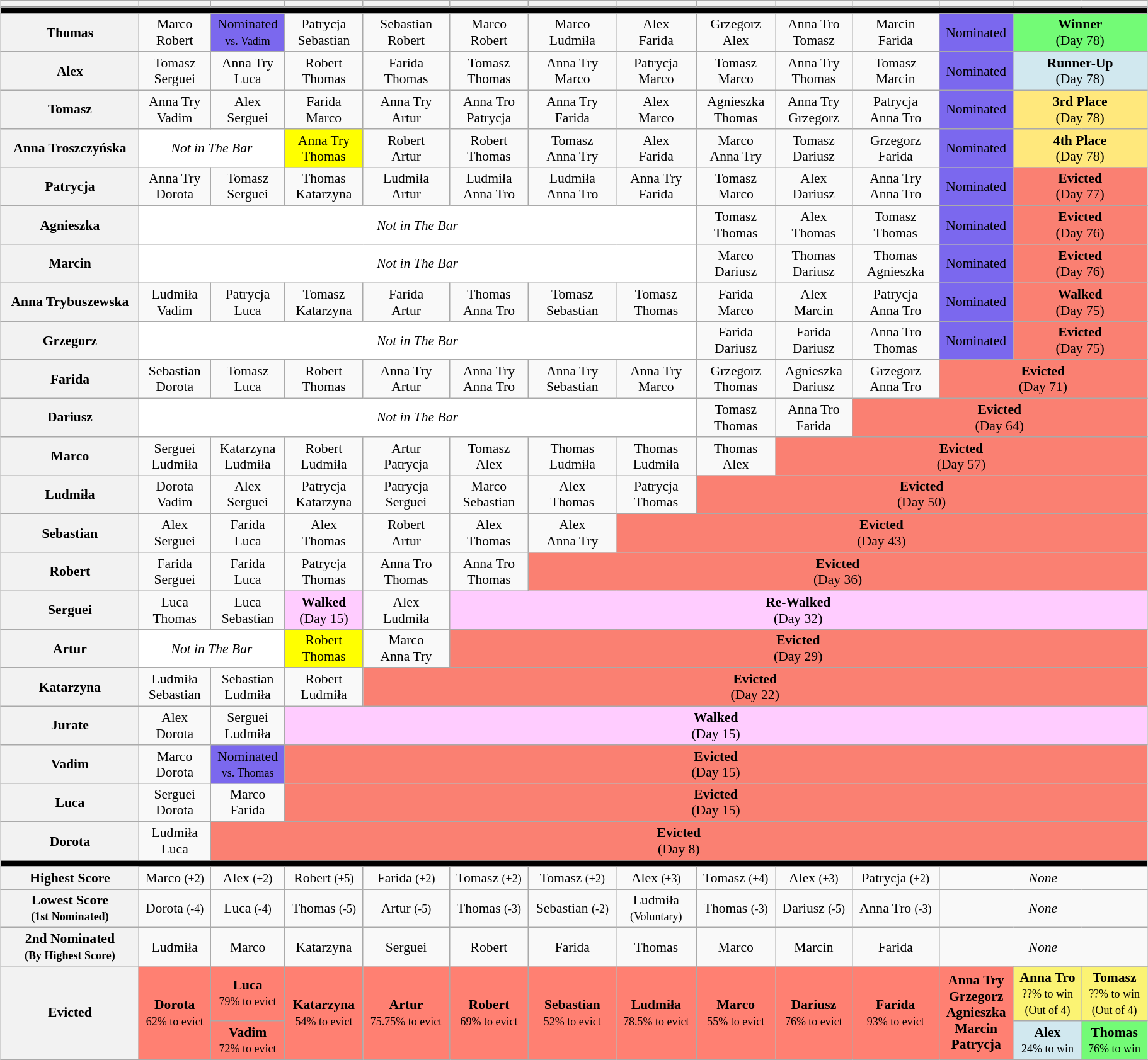<table class="wikitable" style="font-size:90%; text-align:center; width: 96%; margin-left: auto; margin-right: auto;">
<tr>
<th></th>
<th></th>
<th></th>
<th></th>
<th></th>
<th></th>
<th></th>
<th></th>
<th></th>
<th></th>
<th></th>
<th></th>
<th colspan=2></th>
</tr>
<tr>
<th style="background:#000000;" colspan="18"></th>
</tr>
<tr>
<th>Thomas</th>
<td><span>Marco</span><br><span>Robert</span></td>
<td style="background:#7b68ee;">Nominated<br><small>vs. Vadim</small></td>
<td><span>Patrycja</span><br><span>Sebastian</span></td>
<td><span>Sebastian</span><br><span>Robert</span></td>
<td><span>Marco</span><br><span>Robert</span></td>
<td><span>Marco</span><br><span>Ludmiła</span></td>
<td><span>Alex</span><br><span>Farida</span></td>
<td><span>Grzegorz</span><br><span>Alex</span></td>
<td><span>Anna Tro</span><br><span>Tomasz</span></td>
<td><span>Marcin</span><br><span>Farida</span></td>
<td style="background:#7b68ee;">Nominated</td>
<td style="background:#73FB76" colspan=2><strong>Winner</strong> <br> (Day 78)</td>
</tr>
<tr>
<th>Alex</th>
<td><span>Tomasz</span><br><span>Serguei</span></td>
<td><span>Anna Try</span><br><span>Luca</span></td>
<td><span>Robert</span><br><span>Thomas</span></td>
<td><span>Farida</span><br><span>Thomas</span></td>
<td><span>Tomasz</span><br><span>Thomas</span></td>
<td><span>Anna Try</span><br><span>Marco</span></td>
<td><span>Patrycja</span><br><span>Marco</span></td>
<td><span>Tomasz</span><br><span>Marco</span></td>
<td><span>Anna Try</span><br><span>Thomas</span></td>
<td><span>Tomasz</span><br><span>Marcin</span></td>
<td style="background:#7b68ee;">Nominated</td>
<td style="background:#D1E8EF" colspan=2><strong>Runner-Up</strong> <br> (Day 78)</td>
</tr>
<tr>
<th>Tomasz</th>
<td><span>Anna Try</span><br><span>Vadim</span></td>
<td><span>Alex</span><br><span>Serguei</span></td>
<td><span>Farida</span><br><span>Marco</span></td>
<td><span>Anna Try</span><br><span>Artur</span></td>
<td><span>Anna Tro</span><br><span>Patrycja</span></td>
<td><span>Anna Try</span><br><span>Farida</span></td>
<td><span>Alex</span><br><span>Marco</span></td>
<td><span>Agnieszka</span><br><span>Thomas</span></td>
<td><span>Anna Try</span><br><span>Grzegorz</span></td>
<td><span>Patrycja</span><br><span>Anna Tro</span></td>
<td style="background:#7b68ee;">Nominated</td>
<td style="background:#FFE87C" colspan=2><strong>3rd Place</strong> <br> (Day 78)</td>
</tr>
<tr>
<th>Anna Troszczyńska</th>
<td style="background:white; text-align:center;" colspan=2><em>Not in The Bar</em></td>
<td style="background:yellow; text-align:center;"><span>Anna Try</span><br><span>Thomas</span></td>
<td><span>Robert</span><br><span>Artur</span></td>
<td><span>Robert</span><br><span>Thomas</span></td>
<td><span>Tomasz</span><br><span>Anna Try</span></td>
<td><span>Alex</span><br><span>Farida</span></td>
<td><span>Marco</span><br><span>Anna Try</span></td>
<td><span>Tomasz</span><br><span>Dariusz</span></td>
<td><span>Grzegorz</span><br><span>Farida</span></td>
<td style="background:#7b68ee;">Nominated</td>
<td style="background:#FFE87C" colspan=2><strong>4th Place</strong> <br> (Day 78)</td>
</tr>
<tr>
<th>Patrycja</th>
<td><span>Anna Try</span><br><span>Dorota</span></td>
<td><span>Tomasz</span><br><span>Serguei</span></td>
<td><span>Thomas</span><br><span>Katarzyna</span></td>
<td><span>Ludmiła</span><br><span>Artur</span></td>
<td><span>Ludmiła</span><br><span>Anna Tro</span></td>
<td><span>Ludmiła</span><br><span>Anna Tro</span></td>
<td><span>Anna Try</span><br><span>Farida</span></td>
<td><span>Tomasz</span><br><span>Marco</span></td>
<td><span>Alex</span><br><span>Dariusz</span></td>
<td><span>Anna Try</span><br><span>Anna Tro</span></td>
<td style="background:#7b68ee;">Nominated</td>
<td style="background:salmon; text-align:center;" colspan=2><strong>Evicted</strong> <br> (Day 77)</td>
</tr>
<tr>
<th>Agnieszka</th>
<td style="background:white; text-align:center;" colspan=7><em>Not in The Bar</em></td>
<td><span>Tomasz</span><br><span>Thomas</span></td>
<td><span>Alex</span><br><span>Thomas</span></td>
<td><span>Tomasz</span><br><span>Thomas</span></td>
<td style="background:#7b68ee;">Nominated</td>
<td style="background:salmon; text-align:center;" colspan=3><strong>Evicted</strong> <br> (Day 76)</td>
</tr>
<tr>
<th>Marcin</th>
<td style="background:white; text-align:center;" colspan=7><em>Not in The Bar</em></td>
<td><span>Marco</span><br><span>Dariusz</span></td>
<td><span>Thomas</span><br><span>Dariusz</span></td>
<td><span>Thomas</span><br><span>Agnieszka</span></td>
<td style="background:#7b68ee;">Nominated</td>
<td style="background:salmon; text-align:center;" colspan=4><strong>Evicted</strong> <br> (Day 76)</td>
</tr>
<tr>
<th>Anna Trybuszewska</th>
<td><span>Ludmiła</span><br><span>Vadim</span></td>
<td><span>Patrycja</span><br><span>Luca</span></td>
<td><span>Tomasz</span><br><span>Katarzyna</span></td>
<td><span>Farida</span><br><span>Artur</span></td>
<td><span>Thomas</span><br><span>Anna Tro</span></td>
<td><span>Tomasz</span><br><span>Sebastian</span></td>
<td><span>Tomasz</span><br><span>Thomas</span></td>
<td><span>Farida</span><br><span>Marco</span></td>
<td><span>Alex</span><br><span>Marcin</span></td>
<td><span>Patrycja</span><br><span>Anna Tro</span></td>
<td style="background:#7b68ee;">Nominated</td>
<td style="background:salmon; text-align:center;" colspan=4><strong>Walked</strong> <br> (Day 75)</td>
</tr>
<tr>
<th>Grzegorz</th>
<td style="background:white; text-align:center;" colspan=7><em>Not in The Bar</em></td>
<td><span>Farida</span><br><span>Dariusz</span></td>
<td><span>Farida</span><br><span>Dariusz</span></td>
<td><span>Anna Tro</span><br><span>Thomas</span></td>
<td style="background:#7b68ee;">Nominated</td>
<td style="background:salmon; text-align:center;" colspan=4><strong>Evicted</strong> <br> (Day 75)</td>
</tr>
<tr>
<th>Farida</th>
<td><span>Sebastian</span><br><span>Dorota</span></td>
<td><span>Tomasz</span><br><span>Luca</span></td>
<td><span>Robert</span><br><span>Thomas</span></td>
<td><span>Anna Try</span><br><span>Artur</span></td>
<td><span>Anna Try</span><br><span>Anna Tro</span></td>
<td><span>Anna Try</span><br><span>Sebastian</span></td>
<td><span>Anna Try</span><br><span>Marco</span></td>
<td><span>Grzegorz</span><br><span>Thomas</span></td>
<td><span>Agnieszka</span><br><span>Dariusz</span></td>
<td><span>Grzegorz</span><br><span>Anna Tro</span></td>
<td style="background:salmon; text-align:center;" colspan=3><strong>Evicted</strong> <br> (Day 71)</td>
</tr>
<tr>
<th>Dariusz</th>
<td style="background:white; text-align:center;" colspan=7><em>Not in The Bar</em></td>
<td><span>Tomasz</span><br><span>Thomas</span></td>
<td><span>Anna Tro</span><br><span>Farida</span></td>
<td style="background:salmon; text-align:center;" colspan=4><strong>Evicted</strong> <br> (Day 64)</td>
</tr>
<tr>
<th>Marco</th>
<td><span>Serguei</span><br><span>Ludmiła</span></td>
<td><span>Katarzyna</span><br><span>Ludmiła</span></td>
<td><span>Robert</span><br><span>Ludmiła</span></td>
<td><span>Artur</span><br><span>Patrycja</span></td>
<td><span>Tomasz</span><br><span>Alex</span></td>
<td><span>Thomas</span><br><span>Ludmiła</span></td>
<td><span>Thomas</span><br><span>Ludmiła</span></td>
<td><span>Thomas</span><br><span>Alex</span></td>
<td style="background:salmon; text-align:center;" colspan=5><strong>Evicted</strong> <br> (Day 57)</td>
</tr>
<tr>
<th>Ludmiła</th>
<td><span>Dorota</span><br><span>Vadim</span></td>
<td><span>Alex</span><br><span>Serguei</span></td>
<td><span>Patrycja</span><br><span>Katarzyna</span></td>
<td><span>Patrycja</span><br><span>Serguei</span></td>
<td><span>Marco</span><br><span>Sebastian</span></td>
<td><span>Alex</span><br><span>Thomas</span></td>
<td><span>Patrycja</span><br><span>Thomas</span></td>
<td style="background:salmon; text-align:center;" colspan=6><strong>Evicted</strong> <br> (Day 50)</td>
</tr>
<tr>
<th>Sebastian</th>
<td><span>Alex</span><br><span>Serguei</span></td>
<td><span>Farida</span><br><span>Luca</span></td>
<td><span>Alex</span><br><span>Thomas</span></td>
<td><span>Robert</span><br><span>Artur</span></td>
<td><span>Alex</span><br><span>Thomas</span></td>
<td><span>Alex</span><br><span>Anna Try</span></td>
<td style="background:salmon; text-align:center;" colspan=7><strong>Evicted</strong> <br> (Day 43)</td>
</tr>
<tr>
<th>Robert</th>
<td><span>Farida</span><br><span>Serguei</span></td>
<td><span>Farida</span><br><span>Luca</span></td>
<td><span>Patrycja</span><br><span>Thomas</span></td>
<td><span>Anna Tro</span><br><span>Thomas</span></td>
<td><span>Anna Tro</span><br><span>Thomas</span></td>
<td style="background:salmon; text-align:center;" colspan=8><strong>Evicted</strong> <br> (Day 36)</td>
</tr>
<tr>
<th>Serguei</th>
<td><span>Luca</span><br><span>Thomas</span></td>
<td><span>Luca</span><br><span>Sebastian</span></td>
<td style="background:#fcf; text-align:center;"><strong>Walked</strong> <br> (Day 15)</td>
<td><span>Alex</span><br><span>Ludmiła</span></td>
<td style="background:#fcf; text-align:center;" colspan=9><strong>Re-Walked</strong> <br> (Day 32)</td>
</tr>
<tr>
<th>Artur</th>
<td style="background:white; text-align:center;" colspan=2><em>Not in The Bar</em></td>
<td style="background:yellow; text-align:center;"><span>Robert</span><br><span>Thomas</span></td>
<td><span>Marco</span><br><span>Anna Try</span></td>
<td style="background:salmon; text-align:center;" colspan=9><strong>Evicted</strong> <br> (Day 29)</td>
</tr>
<tr>
<th>Katarzyna</th>
<td><span>Ludmiła</span><br><span>Sebastian</span></td>
<td><span>Sebastian</span><br><span>Ludmiła</span></td>
<td><span>Robert</span><br><span>Ludmiła</span></td>
<td style="background:salmon; text-align:center;" colspan=10><strong>Evicted</strong> <br> (Day 22)</td>
</tr>
<tr>
<th>Jurate</th>
<td><span>Alex</span><br><span>Dorota</span></td>
<td><span>Serguei</span><br><span>Ludmiła</span></td>
<td style="background:#fcf; text-align:center;" colspan=11><strong>Walked</strong> <br> (Day 15)</td>
</tr>
<tr>
<th>Vadim</th>
<td><span>Marco</span><br><span>Dorota</span></td>
<td style="background:#7b68ee;">Nominated<br><small>vs. Thomas</small></td>
<td style="background:salmon; text-align:center;" colspan=11><strong>Evicted</strong> <br> (Day 15)</td>
</tr>
<tr>
<th>Luca</th>
<td><span>Serguei</span><br><span>Dorota</span></td>
<td><span>Marco</span><br><span>Farida</span></td>
<td style="background:salmon; text-align:center;" colspan=11><strong>Evicted</strong> <br> (Day 15)</td>
</tr>
<tr>
<th>Dorota</th>
<td><span>Ludmiła</span><br><span>Luca</span></td>
<td style="background:salmon; text-align:center;" colspan=12><strong>Evicted</strong> <br> (Day 8)</td>
</tr>
<tr>
<th style="background:#000000;" colspan="18"></th>
</tr>
<tr>
<th>Highest Score</th>
<td><span>Marco <small>(+2)</small></span></td>
<td><span>Alex <small>(+2)</small></span></td>
<td><span>Robert <small>(+5)</small></span></td>
<td><span>Farida <small>(+2)</small></span></td>
<td><span>Tomasz <small>(+2)</small></span></td>
<td><span>Tomasz <small>(+2)</small></span></td>
<td><span>Alex <small>(+3)</small></span></td>
<td><span>Tomasz <small>(+4)</small></span></td>
<td><span>Alex <small>(+3)</small></span></td>
<td><span>Patrycja <small>(+2)</small></span></td>
<td colspan=3><em>None</em></td>
</tr>
<tr>
<th>Lowest Score<br><small>(1st Nominated)</small></th>
<td><span>Dorota <small>(-4)</small></span></td>
<td><span>Luca <small>(-4)</small></span></td>
<td><span>Thomas <small>(-5)</small></span></td>
<td><span>Artur <small>(-5)</small></span></td>
<td><span>Thomas <small>(-3)</small></span></td>
<td><span>Sebastian <small>(-2)</small></span></td>
<td><span>Ludmiła<br><small>(Voluntary)</small></span></td>
<td><span>Thomas <small>(-3)</small></span></td>
<td><span>Dariusz <small>(-5)</small></span></td>
<td><span>Anna Tro <small>(-3)</small></span></td>
<td colspan=3><em>None</em></td>
</tr>
<tr>
<th>2nd Nominated<br><small>(By Highest Score)</small></th>
<td>Ludmiła</td>
<td>Marco</td>
<td>Katarzyna</td>
<td>Serguei</td>
<td>Robert</td>
<td>Farida</td>
<td>Thomas</td>
<td>Marco</td>
<td>Marcin</td>
<td>Farida</td>
<td colspan=3><em>None</em></td>
</tr>
<tr>
<th rowspan="4">Evicted</th>
<td rowspan="4" style="background:#FF8072"><strong>Dorota</strong><br><small>62% to evict</small></td>
<td rowspan="2" style="background:#FF8072"><strong>Luca</strong><br><small>79% to evict</small></td>
<td rowspan="4" style="background:#FF8072"><strong>Katarzyna</strong><br><small>54% to evict</small></td>
<td rowspan="4" style="background:#FF8072"><strong>Artur</strong><br><small>75.75% to evict</small></td>
<td rowspan="4" style="background:#FF8072"><strong>Robert</strong><br><small>69% to evict</small></td>
<td rowspan="4" style="background:#FF8072"><strong>Sebastian</strong><br><small>52% to evict</small></td>
<td rowspan="4" style="background:#FF8072"><strong>Ludmiła</strong><br><small>78.5% to evict</small></td>
<td rowspan="4" style="background:#FF8072"><strong>Marco</strong><br><small>55% to evict</small></td>
<td rowspan="4" style="background:#FF8072"><strong>Dariusz</strong><br><small>76% to evict</small></td>
<td rowspan="4" style="background:#FF8072"><strong>Farida</strong><br><small>93% to evict</small></td>
<td rowspan="4" style="background:#FF8072"><strong>Anna Try<br>Grzegorz<br>Agnieszka<br>Marcin<br>Patrycja</strong></td>
</tr>
<tr>
<td rowspan="1" style="background:#FBF373"><strong>Anna Tro</strong><br><small>??% to win<br>(Out of 4)</small></td>
<td rowspan="1" style="background:#FBF373"><strong>Tomasz</strong><br><small>??% to win<br>(Out of 4)</small></td>
</tr>
<tr>
<td rowspan="2" style="background:#FF8072"><strong>Vadim</strong><br><small>72% to evict</small></td>
<td rowspan="1" style="background:#D1E8EF"><strong>Alex</strong><br><small>24% to win</small></td>
<td rowspan="1" style="background:#73FB76"><strong>Thomas</strong><br><small>76% to win</small></td>
</tr>
<tr>
</tr>
</table>
